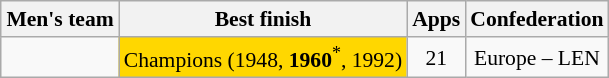<table class="wikitable" style="text-align: center; font-size: 90%; margin-left: 1em;">
<tr>
<th>Men's team</th>
<th>Best finish</th>
<th>Apps</th>
<th>Confederation</th>
</tr>
<tr>
<td style="text-align: left;"></td>
<td style="background-color: gold; text-align: left;">Champions (1948, <strong>1960</strong><sup>*</sup>, 1992)</td>
<td>21</td>
<td>Europe – LEN</td>
</tr>
</table>
